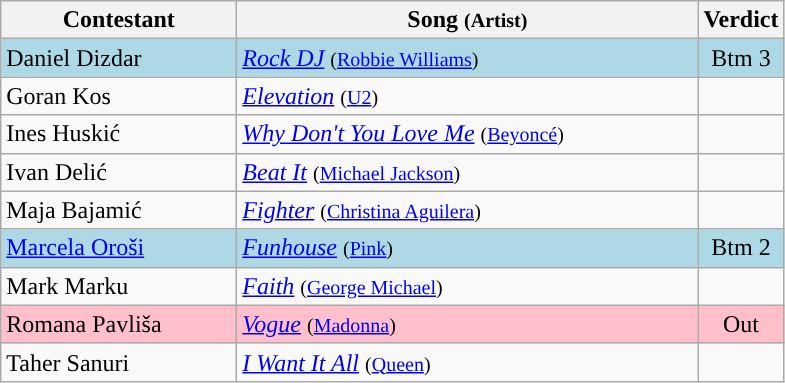<table class="wikitable">
<tr>
<th width="150">Contestant</th>
<th width="300">Song <small>(Artist)</small></th>
<th width="28">Verdict</th>
</tr>
<tr bgcolor="lightblue">
<td align="left">Daniel Dizdar</td>
<td align="left"><em><a href='#'>Rock DJ</a></em> <small>(<a href='#'>Robbie Williams</a>)</small></td>
<td align="center">Btm 3</td>
</tr>
<tr>
<td align="left">Goran Kos</td>
<td align="left"><em><a href='#'>Elevation</a></em> <small>(<a href='#'>U2</a>)</small></td>
<td align="center"></td>
</tr>
<tr>
<td align="left">Ines Huskić</td>
<td align="left"><em><a href='#'>Why Don't You Love Me</a></em> <small>(<a href='#'>Beyoncé</a>)</small></td>
<td align="center"></td>
</tr>
<tr>
<td align="left">Ivan Delić</td>
<td align="left"><em><a href='#'>Beat It</a></em> <small>(<a href='#'>Michael Jackson</a>)</small></td>
<td align="center"></td>
</tr>
<tr>
<td align="left">Maja Bajamić</td>
<td align="left"><em><a href='#'>Fighter</a></em> <small>(<a href='#'>Christina Aguilera</a>)</small></td>
<td align="center"></td>
</tr>
<tr bgcolor="lightblue">
<td align="left"><a href='#'>Marcela Oroši</a></td>
<td align="left"><em><a href='#'>Funhouse</a></em> <small>(<a href='#'>Pink</a>)</small></td>
<td align="center">Btm 2</td>
</tr>
<tr>
<td align="left">Mark Marku</td>
<td align="left"><em><a href='#'>Faith</a></em> <small>(<a href='#'>George Michael</a>)</small></td>
<td align="center"></td>
</tr>
<tr bgcolor="pink">
<td align="left">Romana Pavliša</td>
<td align="left"><em><a href='#'>Vogue</a></em> <small>(<a href='#'>Madonna</a>)</small></td>
<td align="center">Out</td>
</tr>
<tr>
<td align="left">Taher Sanuri</td>
<td align="left"><em><a href='#'>I Want It All</a></em> <small>(<a href='#'>Queen</a>)</small></td>
<td align="center"></td>
</tr>
</table>
